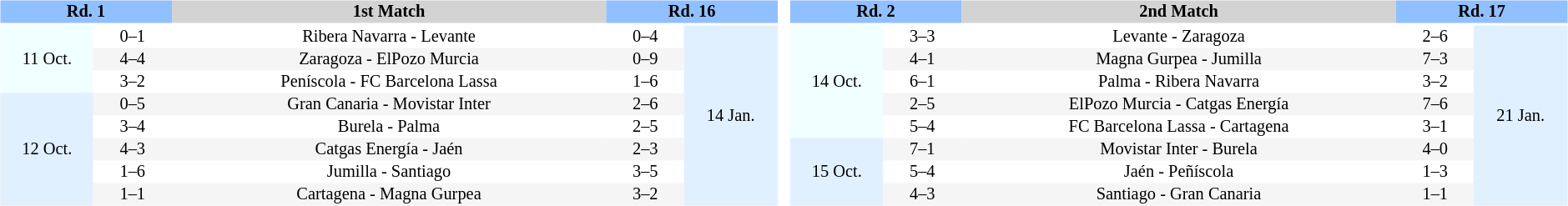<table width=100%>
<tr>
<td width=33% valign="top"><br><table border=0 cellspacing=0 cellpadding=1 style="font-size: 85%; text-align: center;" width=99%>
<tr>
<td colspan=2 bgcolor=#90C0FF style="text-align:center;"><span><strong>Rd. 1</strong></span></td>
<td bgcolor=#D3D3D3><strong>1st  Match</strong></td>
<td colspan=2 bgcolor=#90C0FF style="text-align:center;"><span><strong>Rd. 16 </strong></span></td>
</tr>
<tr align=center>
<th width=12%></th>
<th width=10%></th>
<th width=56%></th>
<th width=10%></th>
<th width=12%></th>
</tr>
<tr>
<td bgcolor=#F0FFFF rowspan=3>11 Oct.</td>
<td>0–1</td>
<td>Ribera Navarra - Levante</td>
<td>0–4</td>
<td rowspan="8" bgcolor="#E0F0FF">14 Jan.</td>
</tr>
<tr align=center bgcolor=#F5F5F5>
<td>4–4</td>
<td>Zaragoza - ElPozo Murcia</td>
<td>0–9</td>
</tr>
<tr align=center bgcolor=#FFFFFF>
<td>3–2</td>
<td>Peníscola - FC Barcelona Lassa</td>
<td>1–6</td>
</tr>
<tr align=center bgcolor=#F5F5F5>
<td bgcolor=#E0F0FF rowspan=5>12 Oct.</td>
<td>0–5</td>
<td>Gran Canaria - Movistar Inter</td>
<td>2–6</td>
</tr>
<tr align=center bgcolor=#FFFFFF>
<td>3–4</td>
<td>Burela - Palma</td>
<td>2–5</td>
</tr>
<tr align=center bgcolor=#F5F5F5>
<td>4–3</td>
<td>Catgas Energía - Jaén</td>
<td>2–3</td>
</tr>
<tr align=center bgcolor=#FFFFFF>
<td>1–6</td>
<td>Jumilla - Santiago</td>
<td>3–5</td>
</tr>
<tr align=center bgcolor=#F5F5F5>
<td>1–1</td>
<td>Cartagena - Magna Gurpea</td>
<td>3–2</td>
</tr>
</table>
</td>
<td width=33% valign="top"><br><table border=0 cellspacing=0 cellpadding=1 style="font-size: 85%; text-align: center;" width=99%>
<tr>
<td colspan=2 bgcolor=#90C0FF style="text-align:center;"><span><strong>Rd. 2</strong></span></td>
<td bgcolor=#D3D3D3><strong>2nd  Match</strong></td>
<td colspan=2 bgcolor=#90C0FF style="text-align:center;"><span><strong>Rd. 17 </strong></span></td>
</tr>
<tr align=center>
<th width=12%></th>
<th width=10%></th>
<th width=56%></th>
<th width=10%></th>
<th width=12%></th>
</tr>
<tr>
<td bgcolor=#F0FFFF rowspan=5>14 Oct.</td>
<td>3–3</td>
<td>Levante - Zaragoza</td>
<td>2–6</td>
<td rowspan="8" bgcolor="#E0F0FF">21 Jan.</td>
</tr>
<tr align=center bgcolor=#F5F5F5>
<td>4–1</td>
<td>Magna Gurpea - Jumilla</td>
<td>7–3</td>
</tr>
<tr align=center bgcolor=#FFFFFF>
<td>6–1</td>
<td>Palma - Ribera Navarra</td>
<td>3–2</td>
</tr>
<tr align=center bgcolor=#F5F5F5>
<td>2–5</td>
<td>ElPozo Murcia - Catgas Energía</td>
<td>7–6</td>
</tr>
<tr align=center bgcolor=#FFFFFF>
<td>5–4</td>
<td>FC Barcelona Lassa - Cartagena</td>
<td>3–1</td>
</tr>
<tr align=center bgcolor=#F5F5F5>
<td bgcolor=#E0F0FF rowspan=3>15 Oct.</td>
<td>7–1</td>
<td>Movistar Inter - Burela</td>
<td>4–0</td>
</tr>
<tr align=center bgcolor=#FFFFFF>
<td>5–4</td>
<td>Jaén - Peñíscola</td>
<td>1–3</td>
</tr>
<tr align=center bgcolor=#F5F5F5>
<td>4–3</td>
<td>Santiago - Gran Canaria</td>
<td>1–1</td>
</tr>
</table>
</td>
</tr>
</table>
